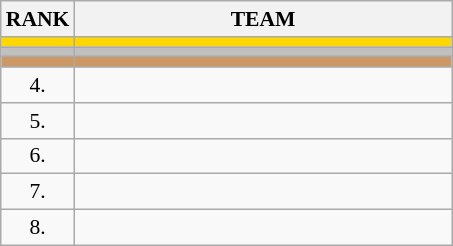<table class="wikitable" style="border-collapse: collapse; font-size: 90%;">
<tr>
<th>RANK</th>
<th align="left" style="width: 17em">TEAM</th>
</tr>
<tr bgcolor=gold>
<td align="center"></td>
<td></td>
</tr>
<tr bgcolor=silver>
<td align="center"></td>
<td></td>
</tr>
<tr bgcolor=cc9966>
<td align="center"></td>
<td></td>
</tr>
<tr>
<td align="center">4.</td>
<td></td>
</tr>
<tr>
<td align="center">5.</td>
<td></td>
</tr>
<tr>
<td align="center">6.</td>
<td></td>
</tr>
<tr>
<td align="center">7.</td>
<td></td>
</tr>
<tr>
<td align="center">8.</td>
<td></td>
</tr>
</table>
